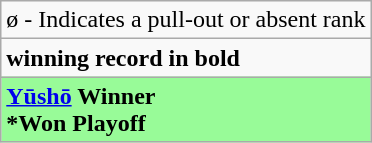<table class="wikitable">
<tr>
<td>ø - Indicates a pull-out or absent rank</td>
</tr>
<tr>
<td><strong>winning record in bold</strong></td>
</tr>
<tr>
<td style="background: PaleGreen;"><strong><a href='#'>Yūshō</a> Winner <br> *Won Playoff</strong></td>
</tr>
</table>
